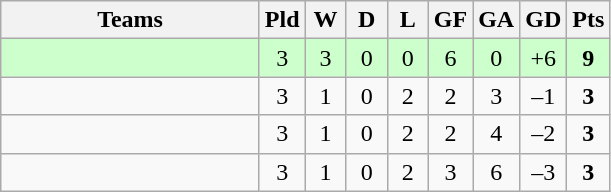<table class="wikitable" style="text-align: center;">
<tr>
<th width=165>Teams</th>
<th width=20>Pld</th>
<th width=20>W</th>
<th width=20>D</th>
<th width=20>L</th>
<th width=20>GF</th>
<th width=20>GA</th>
<th width=20>GD</th>
<th width=20>Pts</th>
</tr>
<tr align=center style="background:#ccffcc;">
<td style="text-align:left;"></td>
<td>3</td>
<td>3</td>
<td>0</td>
<td>0</td>
<td>6</td>
<td>0</td>
<td>+6</td>
<td><strong>9</strong></td>
</tr>
<tr align=center>
<td style="text-align:left;"></td>
<td>3</td>
<td>1</td>
<td>0</td>
<td>2</td>
<td>2</td>
<td>3</td>
<td>–1</td>
<td><strong>3</strong></td>
</tr>
<tr align=center>
<td style="text-align:left;"></td>
<td>3</td>
<td>1</td>
<td>0</td>
<td>2</td>
<td>2</td>
<td>4</td>
<td>–2</td>
<td><strong>3</strong></td>
</tr>
<tr align=center>
<td style="text-align:left;"></td>
<td>3</td>
<td>1</td>
<td>0</td>
<td>2</td>
<td>3</td>
<td>6</td>
<td>–3</td>
<td><strong>3</strong></td>
</tr>
</table>
